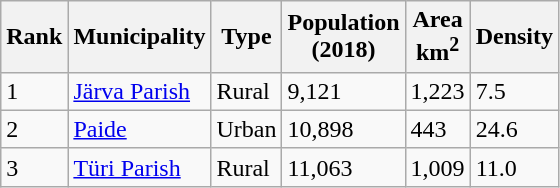<table class="wikitable sortable">
<tr>
<th>Rank</th>
<th>Municipality</th>
<th>Type</th>
<th>Population<br>(2018)</th>
<th>Area<br>km<sup>2</sup></th>
<th>Density</th>
</tr>
<tr>
<td>1</td>
<td><a href='#'>Järva Parish</a></td>
<td>Rural</td>
<td>9,121</td>
<td>1,223</td>
<td>7.5</td>
</tr>
<tr>
<td>2</td>
<td><a href='#'>Paide</a></td>
<td>Urban</td>
<td>10,898</td>
<td>443</td>
<td>24.6</td>
</tr>
<tr>
<td>3</td>
<td><a href='#'>Türi Parish</a></td>
<td>Rural</td>
<td>11,063</td>
<td>1,009</td>
<td>11.0</td>
</tr>
</table>
